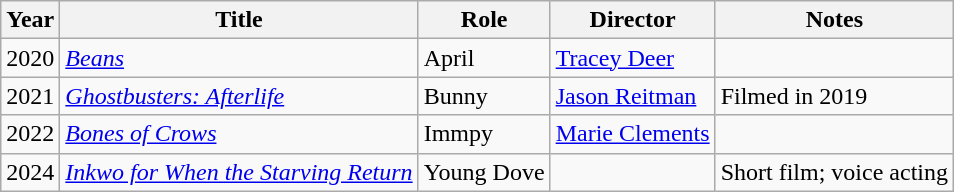<table class="wikitable sortable">
<tr>
<th scope = "col">Year</th>
<th scope = "col">Title</th>
<th scope = "col">Role</th>
<th scope = "col">Director</th>
<th scope = "col" class="unsortable">Notes</th>
</tr>
<tr>
<td>2020</td>
<td><em><a href='#'>Beans</a></em></td>
<td>April</td>
<td><a href='#'>Tracey Deer</a></td>
<td></td>
</tr>
<tr>
<td>2021</td>
<td><em><a href='#'>Ghostbusters: Afterlife</a></em></td>
<td>Bunny</td>
<td><a href='#'>Jason Reitman</a></td>
<td>Filmed in 2019</td>
</tr>
<tr>
<td>2022</td>
<td><em><a href='#'>Bones of Crows</a></em></td>
<td>Immpy</td>
<td><a href='#'>Marie Clements</a></td>
<td></td>
</tr>
<tr>
<td>2024</td>
<td><em><a href='#'>Inkwo for When the Starving Return</a></em></td>
<td>Young Dove</td>
<td></td>
<td>Short film; voice acting</td>
</tr>
</table>
